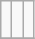<table class="wikitable">
<tr ---->
<td><br></td>
<td><br></td>
<td><br></td>
</tr>
<tr --->
</tr>
</table>
